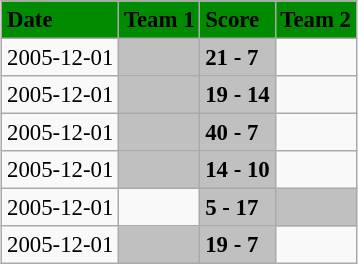<table class="wikitable" style="margin:0.5em auto; font-size:95%">
<tr bgcolor="#008B00">
<td><strong>Date</strong></td>
<td><strong>Team 1</strong></td>
<td><strong>Score</strong></td>
<td><strong>Team 2</strong></td>
</tr>
<tr>
<td>2005-12-01</td>
<td bgcolor="silver"><strong></strong></td>
<td bgcolor="silver"><strong>21 - 7</strong></td>
<td></td>
</tr>
<tr>
<td>2005-12-01</td>
<td bgcolor="silver"><strong></strong></td>
<td bgcolor="silver"><strong>19 - 14</strong></td>
<td></td>
</tr>
<tr>
<td>2005-12-01</td>
<td bgcolor="silver"><strong></strong></td>
<td bgcolor="silver"><strong>40 - 7</strong></td>
<td></td>
</tr>
<tr>
<td>2005-12-01</td>
<td bgcolor="silver"><strong></strong></td>
<td bgcolor="silver"><strong>14 - 10</strong></td>
<td></td>
</tr>
<tr>
<td>2005-12-01</td>
<td></td>
<td bgcolor="silver"><strong>5 - 17</strong></td>
<td bgcolor="silver"><strong></strong></td>
</tr>
<tr>
<td>2005-12-01</td>
<td bgcolor="silver"><strong></strong></td>
<td bgcolor="silver"><strong>19 - 7</strong></td>
<td></td>
</tr>
</table>
